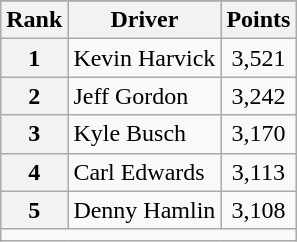<table class="wikitable">
<tr>
</tr>
<tr>
<th scope="col">Rank</th>
<th scope="col">Driver</th>
<th scope="col">Points</th>
</tr>
<tr>
<th scope="row">1</th>
<td>Kevin Harvick</td>
<td style="text-align:center;">3,521</td>
</tr>
<tr>
<th scope="row">2</th>
<td>Jeff Gordon</td>
<td style="text-align:center;">3,242</td>
</tr>
<tr>
<th scope="row">3</th>
<td>Kyle Busch</td>
<td style="text-align:center;">3,170</td>
</tr>
<tr>
<th scope="row">4</th>
<td>Carl Edwards</td>
<td style="text-align:center;">3,113</td>
</tr>
<tr>
<th scope="row">5</th>
<td>Denny Hamlin</td>
<td style="text-align:center;">3,108</td>
</tr>
<tr class="sortbottom">
<td colspan="9"></td>
</tr>
</table>
